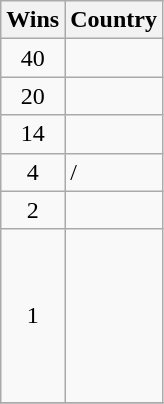<table class="wikitable">
<tr>
<th>Wins</th>
<th>Country</th>
</tr>
<tr>
<td align=center>40</td>
<td></td>
</tr>
<tr>
<td align=center>20</td>
<td></td>
</tr>
<tr>
<td align=center>14</td>
<td></td>
</tr>
<tr>
<td align=center>4</td>
<td>/<br></td>
</tr>
<tr>
<td align=center>2</td>
<td></td>
</tr>
<tr>
<td align=center>1</td>
<td><br><br><br><br><br><br></td>
</tr>
<tr>
</tr>
</table>
